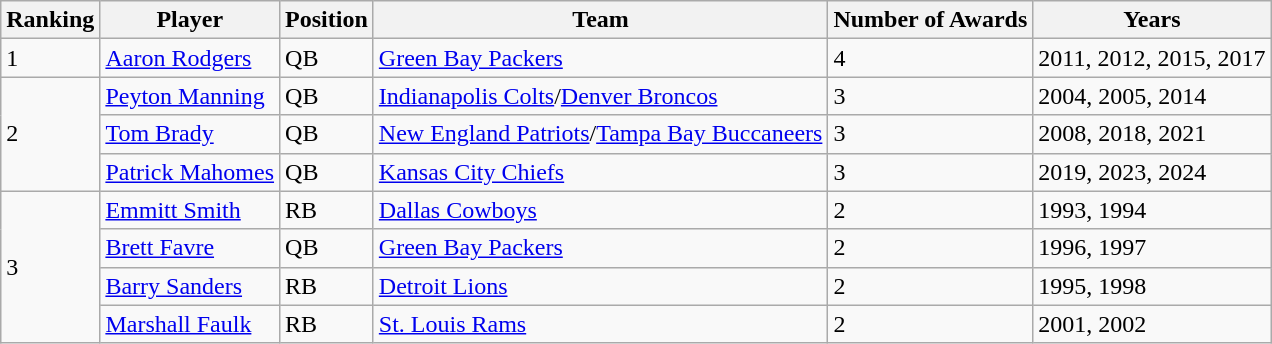<table class="wikitable">
<tr>
<th>Ranking</th>
<th>Player</th>
<th>Position</th>
<th>Team</th>
<th>Number of Awards</th>
<th>Years</th>
</tr>
<tr>
<td>1</td>
<td><a href='#'>Aaron Rodgers</a></td>
<td>QB</td>
<td><a href='#'>Green Bay Packers</a></td>
<td>4</td>
<td>2011, 2012, 2015, 2017</td>
</tr>
<tr>
<td rowspan=3>2</td>
<td><a href='#'>Peyton Manning</a></td>
<td>QB</td>
<td><a href='#'>Indianapolis Colts</a>/<a href='#'>Denver Broncos</a></td>
<td>3</td>
<td>2004, 2005, 2014</td>
</tr>
<tr>
<td><a href='#'>Tom Brady</a></td>
<td>QB</td>
<td><a href='#'>New England Patriots</a>/<a href='#'>Tampa Bay Buccaneers</a></td>
<td>3</td>
<td>2008, 2018, 2021</td>
</tr>
<tr>
<td><a href='#'>Patrick Mahomes</a></td>
<td>QB</td>
<td><a href='#'>Kansas City Chiefs</a></td>
<td>3</td>
<td>2019, 2023, 2024</td>
</tr>
<tr>
<td rowspan=4>3</td>
<td><a href='#'>Emmitt Smith</a></td>
<td>RB</td>
<td><a href='#'>Dallas Cowboys</a></td>
<td>2</td>
<td>1993, 1994</td>
</tr>
<tr>
<td><a href='#'>Brett Favre</a></td>
<td>QB</td>
<td><a href='#'>Green Bay Packers</a></td>
<td>2</td>
<td>1996, 1997</td>
</tr>
<tr>
<td><a href='#'>Barry Sanders</a></td>
<td>RB</td>
<td><a href='#'>Detroit Lions</a></td>
<td>2</td>
<td>1995, 1998</td>
</tr>
<tr>
<td><a href='#'>Marshall Faulk</a></td>
<td>RB</td>
<td><a href='#'>St. Louis Rams</a></td>
<td>2</td>
<td>2001, 2002</td>
</tr>
</table>
